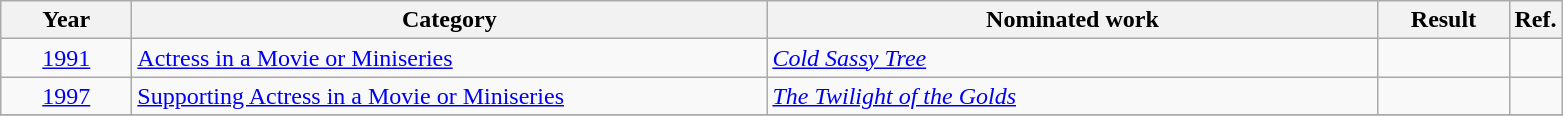<table class=wikitable>
<tr>
<th scope="col" style="width:5em;">Year</th>
<th scope="col" style="width:26em;">Category</th>
<th scope="col" style="width:25em;">Nominated work</th>
<th scope="col" style="width:5em;">Result</th>
<th>Ref.</th>
</tr>
<tr>
<td style="text-align:center;"><a href='#'>1991</a></td>
<td><a href='#'>Actress in a Movie or Miniseries</a></td>
<td><em><a href='#'>Cold Sassy Tree</a></em></td>
<td></td>
<td style="text-align:center;"></td>
</tr>
<tr>
<td style="text-align:center;"><a href='#'>1997</a></td>
<td><a href='#'>Supporting Actress in a Movie or Miniseries</a></td>
<td><em><a href='#'>The Twilight of the Golds</a></em></td>
<td></td>
<td style="text-align:center;"></td>
</tr>
<tr>
</tr>
</table>
